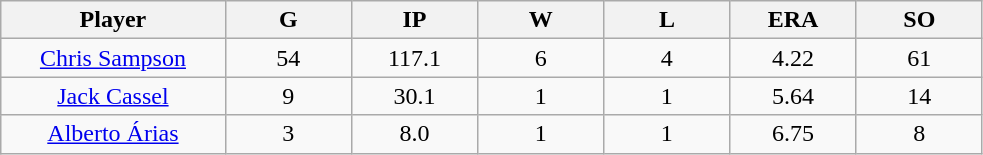<table class="wikitable sortable">
<tr>
<th bgcolor="#DDDDFF" width="16%">Player</th>
<th bgcolor="#DDDDFF" width="9%">G</th>
<th bgcolor="#DDDDFF" width="9%">IP</th>
<th bgcolor="#DDDDFF" width="9%">W</th>
<th bgcolor="#DDDDFF" width="9%">L</th>
<th bgcolor="#DDDDFF" width="9%">ERA</th>
<th bgcolor="#DDDDFF" width="9%">SO</th>
</tr>
<tr align=center>
<td><a href='#'>Chris Sampson</a></td>
<td>54</td>
<td>117.1</td>
<td>6</td>
<td>4</td>
<td>4.22</td>
<td>61</td>
</tr>
<tr align=center>
<td><a href='#'>Jack Cassel</a></td>
<td>9</td>
<td>30.1</td>
<td>1</td>
<td>1</td>
<td>5.64</td>
<td>14</td>
</tr>
<tr align=center>
<td><a href='#'>Alberto Árias</a></td>
<td>3</td>
<td>8.0</td>
<td>1</td>
<td>1</td>
<td>6.75</td>
<td>8</td>
</tr>
</table>
